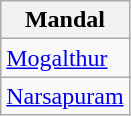<table class="wikitable sortable static-row-numbers static-row-header-hash">
<tr>
<th>Mandal</th>
</tr>
<tr>
<td><a href='#'>Mogalthur</a></td>
</tr>
<tr>
<td><a href='#'>Narsapuram</a></td>
</tr>
</table>
